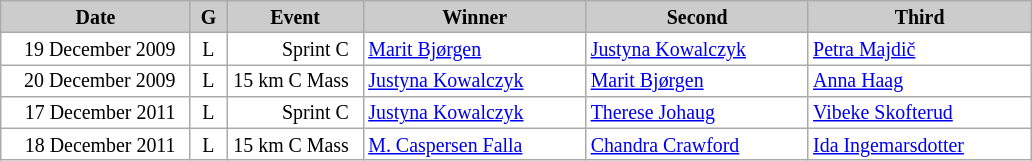<table class="wikitable plainrowheaders" style="background:#fff; font-size:83%; line-height:15px; border:grey solid 1px; border-collapse:collapse;">
<tr style="background:#ccc; text-align:center;">
<th style="background:#ccc;" width="120">Date</th>
<th style="background:#ccc;" width="18">G</th>
<th style="background:#ccc;" width="85">Event</th>
<th style="background:#ccc;" width="142">Winner</th>
<th style="background:#ccc;" width="142">Second</th>
<th style="background:#ccc;" width="142">Third</th>
</tr>
<tr>
<td align=right>19 December 2009  </td>
<td align=center>L</td>
<td align=right>Sprint C  </td>
<td> <a href='#'>Marit Bjørgen</a></td>
<td> <a href='#'>Justyna Kowalczyk</a></td>
<td> <a href='#'>Petra Majdič</a></td>
</tr>
<tr>
<td align=right>20 December 2009  </td>
<td align=center>L</td>
<td align=right>15 km C Mass  </td>
<td> <a href='#'>Justyna Kowalczyk</a></td>
<td> <a href='#'>Marit Bjørgen</a></td>
<td> <a href='#'>Anna Haag</a></td>
</tr>
<tr>
<td align=right>17 December 2011  </td>
<td align=center>L</td>
<td align=right>Sprint C  </td>
<td> <a href='#'>Justyna Kowalczyk</a></td>
<td> <a href='#'>Therese Johaug</a></td>
<td> <a href='#'>Vibeke Skofterud</a></td>
</tr>
<tr>
<td align=right>18 December 2011  </td>
<td align=center>L</td>
<td align=right>15 km C Mass  </td>
<td> <a href='#'>M. Caspersen Falla</a></td>
<td> <a href='#'>Chandra Crawford</a></td>
<td> <a href='#'>Ida Ingemarsdotter</a></td>
</tr>
</table>
